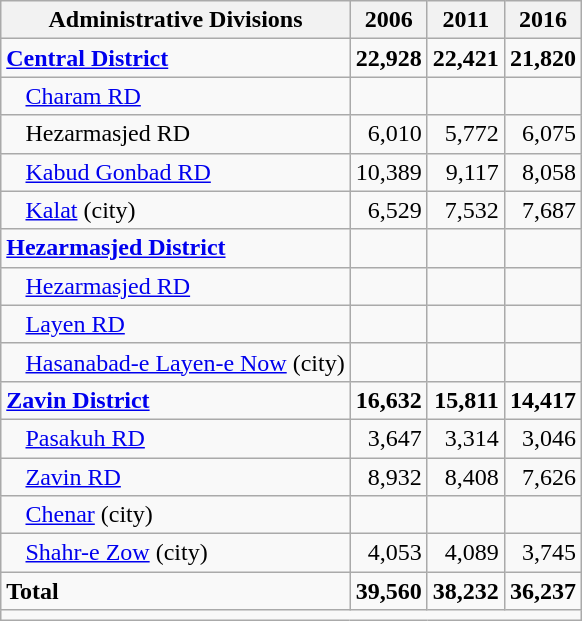<table class="wikitable">
<tr>
<th>Administrative Divisions</th>
<th>2006</th>
<th>2011</th>
<th>2016</th>
</tr>
<tr>
<td><strong><a href='#'>Central District</a></strong></td>
<td style="text-align: right;"><strong>22,928</strong></td>
<td style="text-align: right;"><strong>22,421</strong></td>
<td style="text-align: right;"><strong>21,820</strong></td>
</tr>
<tr>
<td style="padding-left: 1em;"><a href='#'>Charam RD</a></td>
<td style="text-align: right;"></td>
<td style="text-align: right;"></td>
<td style="text-align: right;"></td>
</tr>
<tr>
<td style="padding-left: 1em;">Hezarmasjed RD</td>
<td style="text-align: right;">6,010</td>
<td style="text-align: right;">5,772</td>
<td style="text-align: right;">6,075</td>
</tr>
<tr>
<td style="padding-left: 1em;"><a href='#'>Kabud Gonbad RD</a></td>
<td style="text-align: right;">10,389</td>
<td style="text-align: right;">9,117</td>
<td style="text-align: right;">8,058</td>
</tr>
<tr>
<td style="padding-left: 1em;"><a href='#'>Kalat</a> (city)</td>
<td style="text-align: right;">6,529</td>
<td style="text-align: right;">7,532</td>
<td style="text-align: right;">7,687</td>
</tr>
<tr>
<td><strong><a href='#'>Hezarmasjed District</a></strong></td>
<td style="text-align: right;"></td>
<td style="text-align: right;"></td>
<td style="text-align: right;"></td>
</tr>
<tr>
<td style="padding-left: 1em;"><a href='#'>Hezarmasjed RD</a></td>
<td style="text-align: right;"></td>
<td style="text-align: right;"></td>
<td style="text-align: right;"></td>
</tr>
<tr>
<td style="padding-left: 1em;"><a href='#'>Layen RD</a></td>
<td style="text-align: right;"></td>
<td style="text-align: right;"></td>
<td style="text-align: right;"></td>
</tr>
<tr>
<td style="padding-left: 1em;"><a href='#'>Hasanabad-e Layen-e Now</a> (city)</td>
<td style="text-align: right;"></td>
<td style="text-align: right;"></td>
<td style="text-align: right;"></td>
</tr>
<tr>
<td><strong><a href='#'>Zavin District</a></strong></td>
<td style="text-align: right;"><strong>16,632</strong></td>
<td style="text-align: right;"><strong>15,811</strong></td>
<td style="text-align: right;"><strong>14,417</strong></td>
</tr>
<tr>
<td style="padding-left: 1em;"><a href='#'>Pasakuh RD</a></td>
<td style="text-align: right;">3,647</td>
<td style="text-align: right;">3,314</td>
<td style="text-align: right;">3,046</td>
</tr>
<tr>
<td style="padding-left: 1em;"><a href='#'>Zavin RD</a></td>
<td style="text-align: right;">8,932</td>
<td style="text-align: right;">8,408</td>
<td style="text-align: right;">7,626</td>
</tr>
<tr>
<td style="padding-left: 1em;"><a href='#'>Chenar</a> (city)</td>
<td style="text-align: right;"></td>
<td style="text-align: right;"></td>
<td style="text-align: right;"></td>
</tr>
<tr>
<td style="padding-left: 1em;"><a href='#'>Shahr-e Zow</a> (city)</td>
<td style="text-align: right;">4,053</td>
<td style="text-align: right;">4,089</td>
<td style="text-align: right;">3,745</td>
</tr>
<tr>
<td><strong>Total</strong></td>
<td style="text-align: right;"><strong>39,560</strong></td>
<td style="text-align: right;"><strong>38,232</strong></td>
<td style="text-align: right;"><strong>36,237</strong></td>
</tr>
<tr>
<td colspan=4></td>
</tr>
</table>
